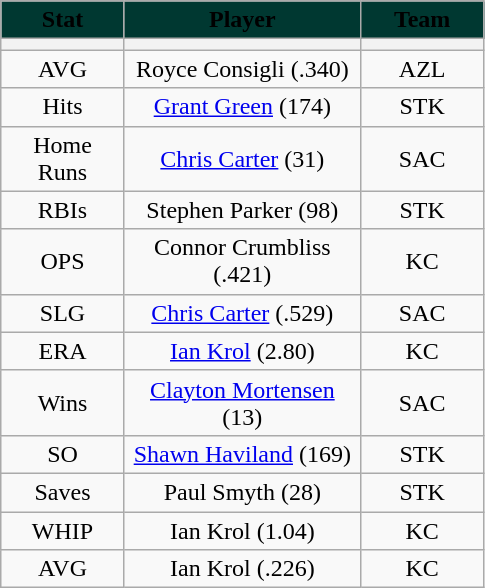<table class="wikitable">
<tr>
<th style="background:#003831;" color:white;"><span>Stat</span></th>
<th style="background:#003831;" color:white;"><span>Player</span></th>
<th style="background:#003831;" color:white;"><span>Team</span></th>
</tr>
<tr>
<th width=75></th>
<th width=150></th>
<th width=75></th>
</tr>
<tr>
<td style="text-align:center">AVG</td>
<td style="text-align:center">Royce Consigli (.340)</td>
<td style="text-align:center">AZL</td>
</tr>
<tr>
<td style="text-align:center">Hits</td>
<td style="text-align:center"><a href='#'>Grant Green</a> (174)</td>
<td style="text-align:center">STK</td>
</tr>
<tr>
<td style="text-align:center">Home Runs</td>
<td style="text-align:center"><a href='#'>Chris Carter</a> (31)</td>
<td style="text-align:center">SAC</td>
</tr>
<tr>
<td style="text-align:center">RBIs</td>
<td style="text-align:center">Stephen Parker (98)</td>
<td style="text-align:center">STK</td>
</tr>
<tr>
<td style="text-align:center">OPS</td>
<td style="text-align:center">Connor Crumbliss (.421)</td>
<td style="text-align:center">KC</td>
</tr>
<tr>
<td style="text-align:center">SLG</td>
<td style="text-align:center"><a href='#'>Chris Carter</a> (.529)</td>
<td style="text-align:center">SAC</td>
</tr>
<tr>
<td style="text-align:center">ERA</td>
<td style="text-align:center"><a href='#'>Ian Krol</a> (2.80)</td>
<td style="text-align:center">KC</td>
</tr>
<tr>
<td style="text-align:center">Wins</td>
<td style="text-align:center"><a href='#'>Clayton Mortensen</a> (13)</td>
<td style="text-align:center">SAC</td>
</tr>
<tr>
<td style="text-align:center">SO</td>
<td style="text-align:center"><a href='#'>Shawn Haviland</a> (169)</td>
<td style="text-align:center">STK</td>
</tr>
<tr>
<td style="text-align:center">Saves</td>
<td style="text-align:center">Paul Smyth (28)</td>
<td style="text-align:center">STK</td>
</tr>
<tr>
<td style="text-align:center">WHIP</td>
<td style="text-align:center">Ian Krol (1.04)</td>
<td style="text-align:center">KC</td>
</tr>
<tr>
<td style="text-align:center">AVG</td>
<td style="text-align:center">Ian Krol (.226)</td>
<td style="text-align:center">KC</td>
</tr>
</table>
